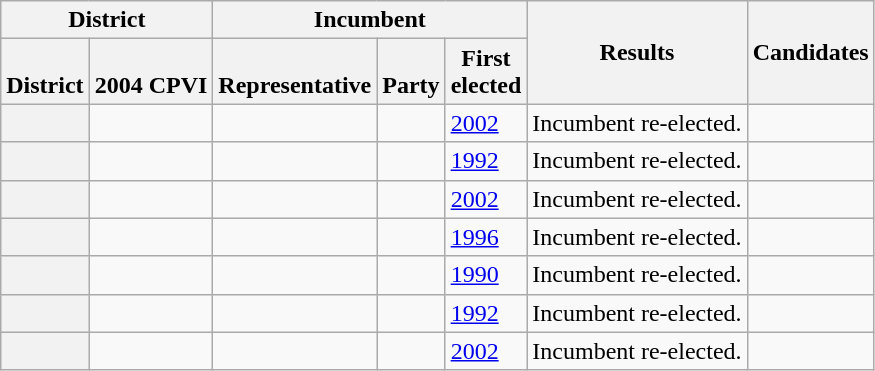<table class="wikitable sortable">
<tr>
<th colspan=2>District</th>
<th colspan=3>Incumbent</th>
<th rowspan=2>Results</th>
<th rowspan=2>Candidates</th>
</tr>
<tr valign=bottom>
<th>District</th>
<th>2004 CPVI</th>
<th>Representative</th>
<th>Party</th>
<th>First<br>elected</th>
</tr>
<tr>
<th></th>
<td></td>
<td></td>
<td></td>
<td><a href='#'>2002</a></td>
<td>Incumbent re-elected.</td>
<td nowrap></td>
</tr>
<tr>
<th></th>
<td></td>
<td></td>
<td></td>
<td><a href='#'>1992</a></td>
<td>Incumbent re-elected.</td>
<td nowrap></td>
</tr>
<tr>
<th></th>
<td></td>
<td></td>
<td></td>
<td><a href='#'>2002</a></td>
<td>Incumbent re-elected.</td>
<td nowrap></td>
</tr>
<tr>
<th></th>
<td></td>
<td></td>
<td></td>
<td><a href='#'>1996</a></td>
<td>Incumbent re-elected.</td>
<td nowrap></td>
</tr>
<tr>
<th></th>
<td></td>
<td></td>
<td></td>
<td><a href='#'>1990</a></td>
<td>Incumbent re-elected.</td>
<td nowrap></td>
</tr>
<tr>
<th></th>
<td></td>
<td></td>
<td></td>
<td><a href='#'>1992</a></td>
<td>Incumbent re-elected.</td>
<td nowrap></td>
</tr>
<tr>
<th></th>
<td></td>
<td></td>
<td></td>
<td><a href='#'>2002</a></td>
<td>Incumbent re-elected.</td>
<td nowrap></td>
</tr>
</table>
